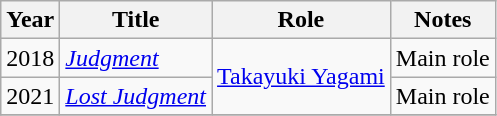<table class="wikitable">
<tr>
<th>Year</th>
<th>Title</th>
<th>Role</th>
<th>Notes</th>
</tr>
<tr>
<td>2018</td>
<td><em><a href='#'>Judgment</a></em></td>
<td rowspan="2"><a href='#'>Takayuki Yagami</a></td>
<td>Main role</td>
</tr>
<tr>
<td>2021</td>
<td><em><a href='#'>Lost Judgment</a></em></td>
<td>Main role</td>
</tr>
<tr>
</tr>
</table>
